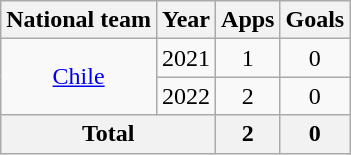<table class=wikitable style=text-align:center>
<tr>
<th>National team</th>
<th>Year</th>
<th>Apps</th>
<th>Goals</th>
</tr>
<tr>
<td rowspan="2"><a href='#'>Chile</a></td>
<td>2021</td>
<td>1</td>
<td>0</td>
</tr>
<tr>
<td>2022</td>
<td>2</td>
<td>0</td>
</tr>
<tr>
<th colspan="2">Total</th>
<th>2</th>
<th>0</th>
</tr>
</table>
